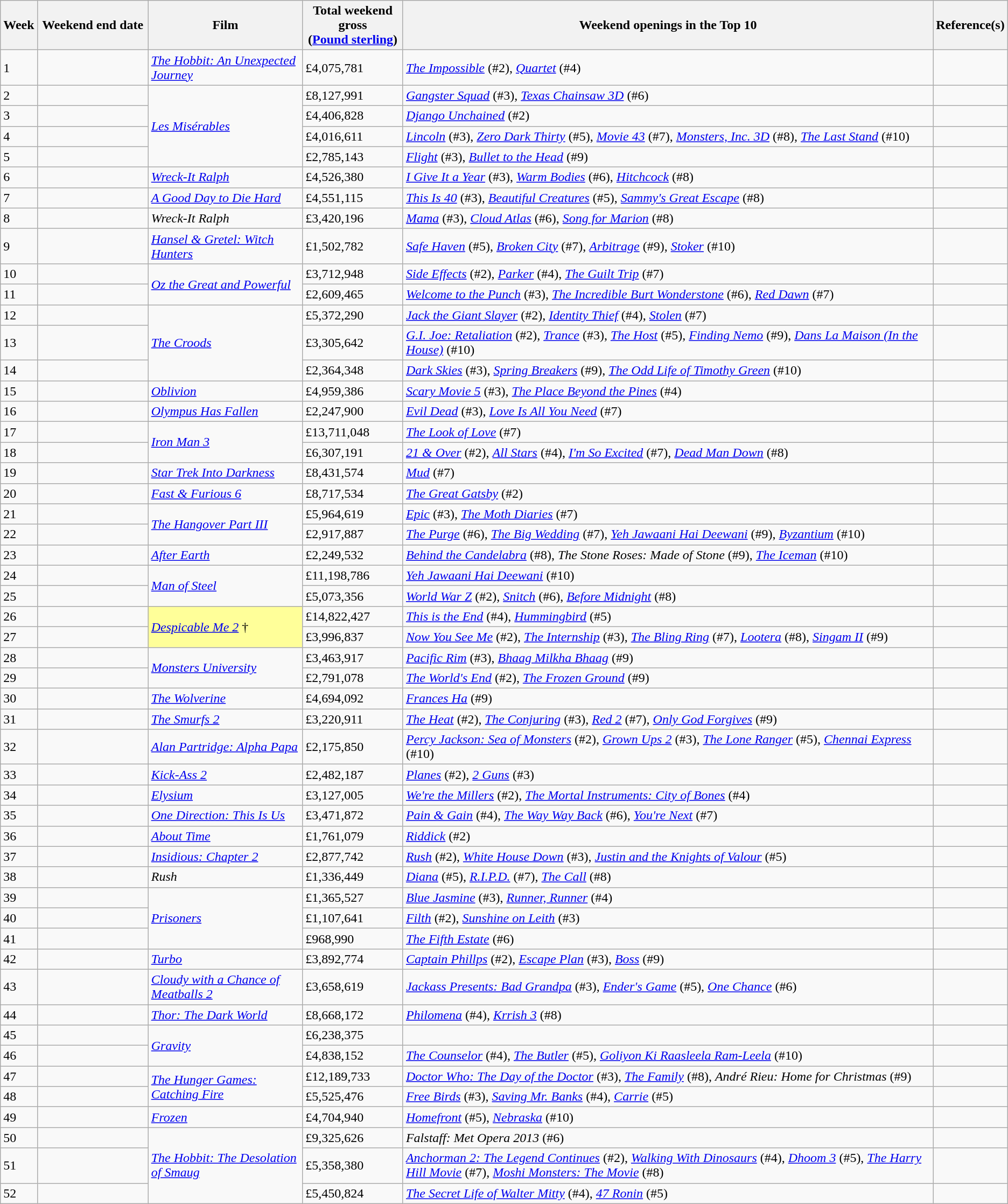<table class="wikitable sortable">
<tr>
<th>Week</th>
<th abbr="Date" style="width:130px">Weekend end date</th>
<th>Film</th>
<th>Total weekend gross<br>(<a href='#'>Pound sterling</a>)</th>
<th>Weekend openings in the Top 10</th>
<th>Reference(s)</th>
</tr>
<tr>
<td>1</td>
<td></td>
<td><em><a href='#'>The Hobbit: An Unexpected Journey</a></em> </td>
<td>£4,075,781</td>
<td><em><a href='#'>The Impossible</a></em> (#2), <em><a href='#'>Quartet</a></em> (#4)</td>
<td align="center"></td>
</tr>
<tr>
<td>2</td>
<td></td>
<td rowspan="4"><em><a href='#'>Les Misérables</a></em></td>
<td>£8,127,991</td>
<td><em><a href='#'>Gangster Squad</a></em> (#3), <em><a href='#'>Texas Chainsaw 3D</a></em> (#6)</td>
<td align="center"></td>
</tr>
<tr>
<td>3</td>
<td></td>
<td>£4,406,828</td>
<td><em><a href='#'>Django Unchained</a></em> (#2)</td>
<td align="center"></td>
</tr>
<tr>
<td>4</td>
<td></td>
<td>£4,016,611</td>
<td><em><a href='#'>Lincoln</a></em> (#3), <em><a href='#'>Zero Dark Thirty</a></em> (#5), <em><a href='#'>Movie 43</a></em> (#7), <em><a href='#'>Monsters, Inc. 3D</a></em> (#8), <em><a href='#'>The Last Stand</a></em> (#10)</td>
<td align="center"></td>
</tr>
<tr>
<td>5</td>
<td></td>
<td>£2,785,143</td>
<td><em><a href='#'>Flight</a></em> (#3), <em><a href='#'>Bullet to the Head</a></em> (#9)</td>
<td align="center"></td>
</tr>
<tr>
<td>6</td>
<td></td>
<td><em><a href='#'>Wreck-It Ralph</a></em></td>
<td>£4,526,380</td>
<td><em><a href='#'>I Give It a Year</a></em> (#3), <em><a href='#'>Warm Bodies</a></em> (#6), <em><a href='#'>Hitchcock</a></em> (#8)</td>
<td align="center"></td>
</tr>
<tr>
<td>7</td>
<td></td>
<td><em><a href='#'>A Good Day to Die Hard</a></em></td>
<td>£4,551,115</td>
<td><em><a href='#'>This Is 40</a></em> (#3), <em><a href='#'>Beautiful Creatures</a></em> (#5), <em><a href='#'>Sammy's Great Escape</a></em> (#8)</td>
<td align="center"></td>
</tr>
<tr>
<td>8</td>
<td></td>
<td><em>Wreck-It Ralph</em></td>
<td>£3,420,196</td>
<td><em><a href='#'>Mama</a></em> (#3), <em><a href='#'>Cloud Atlas</a></em> (#6), <em><a href='#'>Song for Marion</a></em> (#8)</td>
<td align="center"></td>
</tr>
<tr>
<td>9</td>
<td></td>
<td><em><a href='#'>Hansel & Gretel: Witch Hunters</a></em></td>
<td>£1,502,782</td>
<td><em><a href='#'>Safe Haven</a></em> (#5), <em><a href='#'>Broken City</a></em> (#7), <em><a href='#'>Arbitrage</a></em> (#9), <em><a href='#'>Stoker</a></em> (#10)</td>
<td align="center"></td>
</tr>
<tr>
<td>10</td>
<td></td>
<td rowspan="2"><em><a href='#'>Oz the Great and Powerful</a></em></td>
<td>£3,712,948</td>
<td><em><a href='#'>Side Effects</a></em> (#2), <em><a href='#'>Parker</a></em> (#4), <em><a href='#'>The Guilt Trip</a></em> (#7)</td>
<td align="center"></td>
</tr>
<tr>
<td>11</td>
<td></td>
<td>£2,609,465</td>
<td><em><a href='#'>Welcome to the Punch</a></em> (#3), <em><a href='#'>The Incredible Burt Wonderstone</a></em> (#6), <em><a href='#'>Red Dawn</a></em> (#7)</td>
<td align="center"></td>
</tr>
<tr>
<td>12</td>
<td></td>
<td rowspan="3"><em><a href='#'>The Croods</a></em></td>
<td>£5,372,290</td>
<td><em><a href='#'>Jack the Giant Slayer</a></em> (#2), <em><a href='#'>Identity Thief</a></em> (#4), <em><a href='#'>Stolen</a></em> (#7)</td>
<td align="center"></td>
</tr>
<tr>
<td>13</td>
<td></td>
<td>£3,305,642</td>
<td><em><a href='#'>G.I. Joe: Retaliation</a></em> (#2), <em><a href='#'>Trance</a></em> (#3), <em><a href='#'>The Host</a></em> (#5), <em><a href='#'>Finding Nemo</a></em> (#9), <em><a href='#'>Dans La Maison (In the House)</a></em> (#10)</td>
<td align="center"></td>
</tr>
<tr>
<td>14</td>
<td></td>
<td>£2,364,348</td>
<td><em><a href='#'>Dark Skies</a></em> (#3), <em><a href='#'>Spring Breakers</a></em> (#9), <em><a href='#'>The Odd Life of Timothy Green</a></em> (#10)</td>
<td align="center"></td>
</tr>
<tr>
<td>15</td>
<td></td>
<td><em><a href='#'>Oblivion</a></em></td>
<td>£4,959,386</td>
<td><em><a href='#'>Scary Movie 5</a></em> (#3), <em><a href='#'>The Place Beyond the Pines</a></em> (#4)</td>
<td align="center"></td>
</tr>
<tr>
<td>16</td>
<td></td>
<td><em><a href='#'>Olympus Has Fallen</a></em></td>
<td>£2,247,900</td>
<td><em><a href='#'>Evil Dead</a></em> (#3), <em><a href='#'>Love Is All You Need</a></em> (#7)</td>
<td align="center"></td>
</tr>
<tr>
<td>17</td>
<td></td>
<td rowspan="2"><em><a href='#'>Iron Man 3</a></em></td>
<td>£13,711,048</td>
<td><em><a href='#'>The Look of Love</a></em> (#7)</td>
<td align="center"></td>
</tr>
<tr>
<td>18</td>
<td></td>
<td>£6,307,191</td>
<td><em><a href='#'>21 & Over</a></em> (#2), <em><a href='#'>All Stars</a></em> (#4), <em><a href='#'>I'm So Excited</a></em> (#7), <em><a href='#'>Dead Man Down</a></em> (#8)</td>
<td align="center"></td>
</tr>
<tr>
<td>19</td>
<td></td>
<td><em><a href='#'>Star Trek Into Darkness</a></em></td>
<td>£8,431,574</td>
<td><em><a href='#'>Mud</a></em> (#7)</td>
<td align="center"></td>
</tr>
<tr>
<td>20</td>
<td></td>
<td><em><a href='#'>Fast & Furious 6</a></em></td>
<td>£8,717,534</td>
<td><em><a href='#'>The Great Gatsby</a></em> (#2)</td>
<td align="center"></td>
</tr>
<tr>
<td>21</td>
<td></td>
<td rowspan="2"><em><a href='#'>The Hangover Part III</a></em></td>
<td>£5,964,619</td>
<td><em><a href='#'>Epic</a></em> (#3), <em><a href='#'>The Moth Diaries</a></em> (#7)</td>
<td align="center"></td>
</tr>
<tr>
<td>22</td>
<td></td>
<td>£2,917,887</td>
<td><em><a href='#'>The Purge</a></em> (#6), <em><a href='#'>The Big Wedding</a></em> (#7), <em><a href='#'>Yeh Jawaani Hai Deewani</a></em> (#9), <em><a href='#'>Byzantium</a></em> (#10)</td>
<td align="center"></td>
</tr>
<tr>
<td>23</td>
<td></td>
<td><em><a href='#'>After Earth</a></em></td>
<td>£2,249,532</td>
<td><em><a href='#'>Behind the Candelabra</a></em> (#8), <em>The Stone Roses: Made of Stone</em> (#9), <em><a href='#'>The Iceman</a></em> (#10)</td>
<td align="center"></td>
</tr>
<tr>
<td>24</td>
<td></td>
<td rowspan="2"><em><a href='#'>Man of Steel</a></em></td>
<td>£11,198,786</td>
<td><em><a href='#'>Yeh Jawaani Hai Deewani</a></em> (#10)</td>
<td align="center"></td>
</tr>
<tr>
<td>25</td>
<td></td>
<td>£5,073,356</td>
<td><em><a href='#'>World War Z</a></em> (#2), <em><a href='#'>Snitch</a></em> (#6), <em><a href='#'>Before Midnight</a></em> (#8)</td>
<td align="center"></td>
</tr>
<tr>
<td>26</td>
<td></td>
<td rowspan="2" style="background-color:#FFFF99"><em><a href='#'>Despicable Me 2</a></em> †</td>
<td>£14,822,427</td>
<td><em><a href='#'>This is the End</a></em> (#4), <em><a href='#'>Hummingbird</a></em> (#5)</td>
<td align="center"></td>
</tr>
<tr>
<td>27</td>
<td></td>
<td>£3,996,837</td>
<td><em><a href='#'>Now You See Me</a></em> (#2), <em><a href='#'>The Internship</a></em> (#3), <em><a href='#'>The Bling Ring</a></em> (#7), <em><a href='#'>Lootera</a></em> (#8), <em><a href='#'>Singam II</a></em> (#9)</td>
<td align="center"></td>
</tr>
<tr>
<td>28</td>
<td></td>
<td rowspan="2"><em><a href='#'>Monsters University</a></em></td>
<td>£3,463,917</td>
<td><em><a href='#'>Pacific Rim</a></em> (#3), <em><a href='#'>Bhaag Milkha Bhaag</a></em> (#9)</td>
<td align="center"></td>
</tr>
<tr>
<td>29</td>
<td></td>
<td>£2,791,078</td>
<td><em><a href='#'>The World's End</a></em> (#2), <em><a href='#'>The Frozen Ground</a></em> (#9)</td>
<td align="center"></td>
</tr>
<tr>
<td>30</td>
<td></td>
<td><em><a href='#'>The Wolverine</a></em></td>
<td>£4,694,092</td>
<td><em><a href='#'>Frances Ha</a></em> (#9)</td>
<td align="center"></td>
</tr>
<tr>
<td>31</td>
<td></td>
<td><em><a href='#'>The Smurfs 2</a></em></td>
<td>£3,220,911</td>
<td><em><a href='#'>The Heat</a></em> (#2), <em><a href='#'>The Conjuring</a></em> (#3), <em><a href='#'>Red 2</a></em> (#7), <em><a href='#'>Only God Forgives</a></em> (#9)</td>
<td align="center"></td>
</tr>
<tr>
<td>32</td>
<td></td>
<td><em><a href='#'>Alan Partridge: Alpha Papa</a></em></td>
<td>£2,175,850</td>
<td><em><a href='#'>Percy Jackson: Sea of Monsters</a></em> (#2), <em><a href='#'>Grown Ups 2</a></em> (#3), <em><a href='#'>The Lone Ranger</a></em> (#5), <em><a href='#'>Chennai Express</a></em> (#10)</td>
<td align="center"></td>
</tr>
<tr>
<td>33</td>
<td></td>
<td><em><a href='#'>Kick-Ass 2</a></em></td>
<td>£2,482,187</td>
<td><em><a href='#'>Planes</a></em> (#2), <em><a href='#'>2 Guns</a></em> (#3)</td>
<td align="center"></td>
</tr>
<tr>
<td>34</td>
<td></td>
<td><em><a href='#'>Elysium</a></em></td>
<td>£3,127,005</td>
<td><em><a href='#'>We're the Millers</a></em> (#2), <em><a href='#'>The Mortal Instruments: City of Bones</a></em> (#4)</td>
<td align="center"></td>
</tr>
<tr>
<td>35</td>
<td></td>
<td><em><a href='#'>One Direction: This Is Us</a></em></td>
<td>£3,471,872</td>
<td><em><a href='#'>Pain & Gain</a></em> (#4), <em><a href='#'>The Way Way Back</a></em> (#6), <em><a href='#'>You're Next</a></em> (#7)</td>
<td align="center"></td>
</tr>
<tr>
<td>36</td>
<td></td>
<td><em><a href='#'>About Time</a></em></td>
<td>£1,761,079</td>
<td><em><a href='#'>Riddick</a></em> (#2)</td>
<td align="center"></td>
</tr>
<tr>
<td>37</td>
<td></td>
<td><em><a href='#'>Insidious: Chapter 2</a></em></td>
<td>£2,877,742</td>
<td><em><a href='#'>Rush</a></em> (#2), <em><a href='#'>White House Down</a></em> (#3), <em><a href='#'>Justin and the Knights of Valour</a></em> (#5)</td>
<td align="center"></td>
</tr>
<tr>
<td>38</td>
<td></td>
<td><em>Rush</em></td>
<td>£1,336,449</td>
<td><em><a href='#'>Diana</a></em> (#5), <em><a href='#'>R.I.P.D.</a></em> (#7), <em><a href='#'>The Call</a></em> (#8)</td>
<td align="center"></td>
</tr>
<tr>
<td>39</td>
<td></td>
<td rowspan="3"><em><a href='#'>Prisoners</a></em></td>
<td>£1,365,527</td>
<td><em><a href='#'>Blue Jasmine</a></em> (#3), <em><a href='#'>Runner, Runner</a></em> (#4)</td>
<td align="center"></td>
</tr>
<tr>
<td>40</td>
<td></td>
<td>£1,107,641</td>
<td><em><a href='#'>Filth</a></em> (#2), <em><a href='#'>Sunshine on Leith</a></em> (#3)</td>
<td align="center"></td>
</tr>
<tr>
<td>41</td>
<td></td>
<td>£968,990</td>
<td><em><a href='#'>The Fifth Estate</a></em> (#6)</td>
<td align="center"></td>
</tr>
<tr>
<td>42</td>
<td></td>
<td><em><a href='#'>Turbo</a></em></td>
<td>£3,892,774</td>
<td><em><a href='#'>Captain Phillps</a></em> (#2), <em><a href='#'>Escape Plan</a></em> (#3), <em><a href='#'>Boss</a></em> (#9)</td>
<td align="center"></td>
</tr>
<tr>
<td>43</td>
<td></td>
<td><em><a href='#'>Cloudy with a Chance of Meatballs 2</a></em></td>
<td>£3,658,619</td>
<td><em><a href='#'>Jackass Presents: Bad Grandpa</a></em> (#3), <em><a href='#'>Ender's Game</a></em> (#5), <em><a href='#'>One Chance</a></em> (#6)</td>
<td align="center"></td>
</tr>
<tr>
<td>44</td>
<td></td>
<td><em><a href='#'>Thor: The Dark World</a></em></td>
<td>£8,668,172</td>
<td><em><a href='#'>Philomena</a></em> (#4), <em><a href='#'>Krrish 3</a></em> (#8)</td>
<td align="center"></td>
</tr>
<tr>
<td>45</td>
<td></td>
<td rowspan="2"><em><a href='#'>Gravity</a></em></td>
<td>£6,238,375</td>
<td></td>
<td align="center"></td>
</tr>
<tr>
<td>46</td>
<td></td>
<td>£4,838,152</td>
<td><em><a href='#'>The Counselor</a></em> (#4), <em><a href='#'>The Butler</a></em> (#5), <em><a href='#'>Goliyon Ki Raasleela Ram-Leela</a></em> (#10)</td>
<td align="center"></td>
</tr>
<tr>
<td>47</td>
<td></td>
<td rowspan="2"><em><a href='#'>The Hunger Games: Catching Fire</a></em></td>
<td>£12,189,733</td>
<td><em><a href='#'>Doctor Who: The Day of the Doctor</a></em> (#3), <em><a href='#'>The Family</a></em> (#8), <em>André Rieu: Home for Christmas</em> (#9)</td>
<td align="center"></td>
</tr>
<tr>
<td>48</td>
<td></td>
<td>£5,525,476</td>
<td><em><a href='#'>Free Birds</a></em> (#3), <em><a href='#'>Saving Mr. Banks</a></em> (#4), <em><a href='#'>Carrie</a></em> (#5)</td>
<td align="center"></td>
</tr>
<tr>
<td>49</td>
<td></td>
<td><em><a href='#'>Frozen</a></em></td>
<td>£4,704,940</td>
<td><em><a href='#'>Homefront</a></em> (#5), <em><a href='#'>Nebraska</a></em> (#10)</td>
<td align="center"></td>
</tr>
<tr>
<td>50</td>
<td></td>
<td rowspan="3"><em><a href='#'>The Hobbit: The Desolation of Smaug</a></em></td>
<td>£9,325,626</td>
<td><em>Falstaff: Met Opera 2013</em> (#6)</td>
<td align="center"></td>
</tr>
<tr>
<td>51</td>
<td></td>
<td>£5,358,380</td>
<td><em><a href='#'>Anchorman 2: The Legend Continues</a></em> (#2), <em><a href='#'>Walking With Dinosaurs</a></em> (#4), <em><a href='#'>Dhoom 3</a></em> (#5), <em><a href='#'>The Harry Hill Movie</a></em> (#7), <em><a href='#'>Moshi Monsters: The Movie</a></em> (#8)</td>
<td align="center"></td>
</tr>
<tr>
<td>52</td>
<td></td>
<td>£5,450,824</td>
<td><em><a href='#'>The Secret Life of Walter Mitty</a></em> (#4), <em><a href='#'>47 Ronin</a></em> (#5)</td>
<td align="center"></td>
</tr>
</table>
